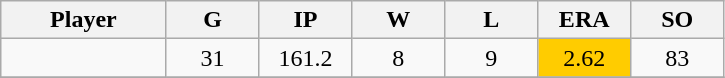<table class="wikitable sortable">
<tr>
<th bgcolor="#DDDDFF" width="16%">Player</th>
<th bgcolor="#DDDDFF" width="9%">G</th>
<th bgcolor="#DDDDFF" width="9%">IP</th>
<th bgcolor="#DDDDFF" width="9%">W</th>
<th bgcolor="#DDDDFF" width="9%">L</th>
<th bgcolor="#DDDDFF" width="9%">ERA</th>
<th bgcolor="#DDDDFF" width="9%">SO</th>
</tr>
<tr align="center">
<td></td>
<td>31</td>
<td>161.2</td>
<td>8</td>
<td>9</td>
<td bgcolor="#FFCC00">2.62</td>
<td>83</td>
</tr>
<tr align="center">
</tr>
</table>
